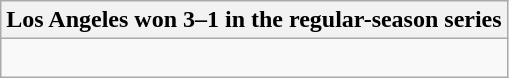<table class="wikitable collapsible collapsed">
<tr>
<th>Los Angeles won 3–1 in the regular-season series</th>
</tr>
<tr>
<td><br>


</td>
</tr>
</table>
